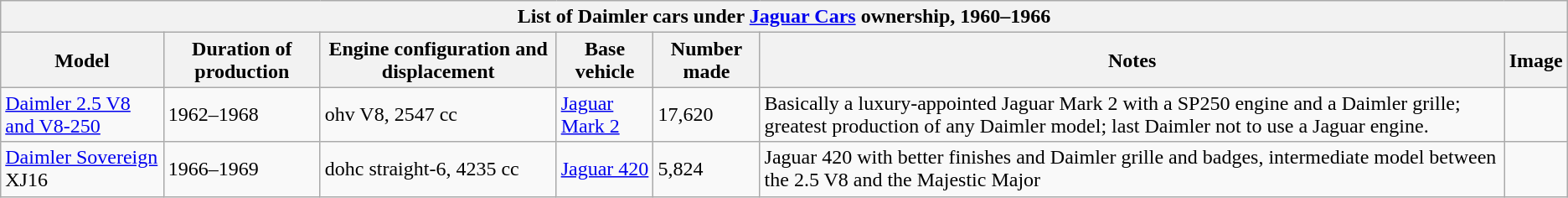<table class="wikitable">
<tr>
<th colspan=10>List of Daimler cars under <a href='#'>Jaguar Cars</a> ownership, 1960–1966</th>
</tr>
<tr>
<th>Model</th>
<th>Duration of production</th>
<th>Engine configuration and displacement</th>
<th>Base vehicle</th>
<th>Number made</th>
<th>Notes</th>
<th>Image</th>
</tr>
<tr>
<td><a href='#'>Daimler 2.5 V8 and V8-250</a></td>
<td>1962–1968</td>
<td>ohv V8, 2547 cc</td>
<td><a href='#'>Jaguar Mark 2</a></td>
<td>17,620</td>
<td>Basically a luxury-appointed Jaguar Mark 2 with a SP250 engine and a Daimler grille; greatest production of any Daimler model; last Daimler not to use a Jaguar engine.</td>
<td></td>
</tr>
<tr>
<td><a href='#'>Daimler Sovereign</a> XJ16</td>
<td>1966–1969</td>
<td>dohc straight-6, 4235 cc</td>
<td><a href='#'>Jaguar 420</a></td>
<td>5,824</td>
<td>Jaguar 420 with better finishes and Daimler grille and badges, intermediate model between the 2.5 V8 and the Majestic Major</td>
<td></td>
</tr>
</table>
